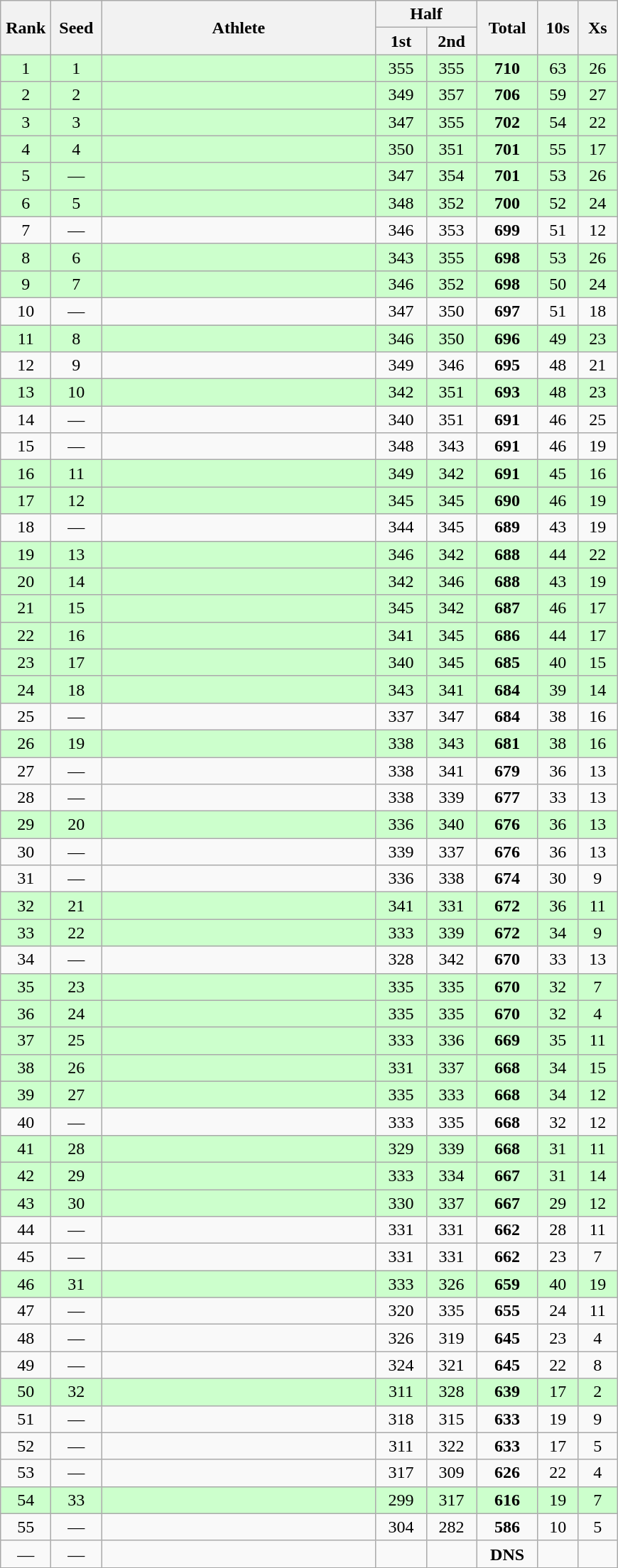<table class="wikitable" style="text-align:center">
<tr>
<th rowspan=2 width=40>Rank</th>
<th rowspan=2 width=40>Seed</th>
<th rowspan=2 width=250>Athlete</th>
<th colspan=2>Half</th>
<th rowspan=2 width=50>Total</th>
<th rowspan=2 width=30>10s</th>
<th rowspan=2 width=30>Xs</th>
</tr>
<tr>
<th width=40>1st</th>
<th width=40>2nd</th>
</tr>
<tr bgcolor=ccffcc>
<td>1</td>
<td>1</td>
<td align=left></td>
<td>355</td>
<td>355</td>
<td><strong>710</strong></td>
<td>63</td>
<td>26</td>
</tr>
<tr bgcolor=ccffcc>
<td>2</td>
<td>2</td>
<td align=left></td>
<td>349</td>
<td>357</td>
<td><strong>706</strong></td>
<td>59</td>
<td>27</td>
</tr>
<tr bgcolor=ccffcc>
<td>3</td>
<td>3</td>
<td align=left></td>
<td>347</td>
<td>355</td>
<td><strong>702</strong></td>
<td>54</td>
<td>22</td>
</tr>
<tr bgcolor=ccffcc>
<td>4</td>
<td>4</td>
<td align=left></td>
<td>350</td>
<td>351</td>
<td><strong>701</strong></td>
<td>55</td>
<td>17</td>
</tr>
<tr bgcolor=ccffcc>
<td>5 </td>
<td>—</td>
<td align=left></td>
<td>347</td>
<td>354</td>
<td><strong>701</strong></td>
<td>53</td>
<td>26</td>
</tr>
<tr bgcolor=ccffcc>
<td>6</td>
<td>5</td>
<td align=left></td>
<td>348</td>
<td>352</td>
<td><strong>700</strong></td>
<td>52</td>
<td>24</td>
</tr>
<tr>
<td>7</td>
<td>—</td>
<td align=left></td>
<td>346</td>
<td>353</td>
<td><strong>699</strong></td>
<td>51</td>
<td>12</td>
</tr>
<tr bgcolor=ccffcc>
<td>8</td>
<td>6</td>
<td align=left></td>
<td>343</td>
<td>355</td>
<td><strong>698</strong></td>
<td>53</td>
<td>26</td>
</tr>
<tr bgcolor=ccffcc>
<td>9</td>
<td>7</td>
<td align=left></td>
<td>346</td>
<td>352</td>
<td><strong>698</strong></td>
<td>50</td>
<td>24</td>
</tr>
<tr>
<td>10</td>
<td>—</td>
<td align=left></td>
<td>347</td>
<td>350</td>
<td><strong>697</strong></td>
<td>51</td>
<td>18</td>
</tr>
<tr bgcolor=ccffcc>
<td>11</td>
<td>8</td>
<td align=left></td>
<td>346</td>
<td>350</td>
<td><strong>696</strong></td>
<td>49</td>
<td>23</td>
</tr>
<tr>
<td>12 </td>
<td>9</td>
<td align=left></td>
<td>349</td>
<td>346</td>
<td><strong>695</strong></td>
<td>48</td>
<td>21</td>
</tr>
<tr bgcolor=ccffcc>
<td>13</td>
<td>10</td>
<td align=left></td>
<td>342</td>
<td>351</td>
<td><strong>693</strong></td>
<td>48</td>
<td>23</td>
</tr>
<tr>
<td>14</td>
<td>—</td>
<td align=left></td>
<td>340</td>
<td>351</td>
<td><strong>691</strong></td>
<td>46</td>
<td>25</td>
</tr>
<tr>
<td>15</td>
<td>—</td>
<td align=left></td>
<td>348</td>
<td>343</td>
<td><strong>691</strong></td>
<td>46</td>
<td>19</td>
</tr>
<tr bgcolor=ccffcc>
<td>16</td>
<td>11</td>
<td align=left></td>
<td>349</td>
<td>342</td>
<td><strong>691</strong></td>
<td>45</td>
<td>16</td>
</tr>
<tr bgcolor=ccffcc>
<td>17</td>
<td>12</td>
<td align=left></td>
<td>345</td>
<td>345</td>
<td><strong>690</strong></td>
<td>46</td>
<td>19</td>
</tr>
<tr>
<td>18</td>
<td>—</td>
<td align=left></td>
<td>344</td>
<td>345</td>
<td><strong>689</strong></td>
<td>43</td>
<td>19</td>
</tr>
<tr bgcolor=ccffcc>
<td>19</td>
<td>13</td>
<td align=left></td>
<td>346</td>
<td>342</td>
<td><strong>688</strong></td>
<td>44</td>
<td>22</td>
</tr>
<tr bgcolor=ccffcc>
<td>20</td>
<td>14</td>
<td align=left></td>
<td>342</td>
<td>346</td>
<td><strong>688</strong></td>
<td>43</td>
<td>19</td>
</tr>
<tr bgcolor=ccffcc>
<td>21</td>
<td>15</td>
<td align=left></td>
<td>345</td>
<td>342</td>
<td><strong>687</strong></td>
<td>46</td>
<td>17</td>
</tr>
<tr bgcolor=ccffcc>
<td>22</td>
<td>16</td>
<td align=left></td>
<td>341</td>
<td>345</td>
<td><strong>686</strong></td>
<td>44</td>
<td>17</td>
</tr>
<tr bgcolor=ccffcc>
<td>23</td>
<td>17</td>
<td align=left></td>
<td>340</td>
<td>345</td>
<td><strong>685</strong></td>
<td>40</td>
<td>15</td>
</tr>
<tr bgcolor=ccffcc>
<td>24</td>
<td>18</td>
<td align=left></td>
<td>343</td>
<td>341</td>
<td><strong>684</strong></td>
<td>39</td>
<td>14</td>
</tr>
<tr>
<td>25</td>
<td>—</td>
<td align=left></td>
<td>337</td>
<td>347</td>
<td><strong>684</strong></td>
<td>38</td>
<td>16</td>
</tr>
<tr bgcolor=ccffcc>
<td>26</td>
<td>19</td>
<td align=left></td>
<td>338</td>
<td>343</td>
<td><strong>681</strong></td>
<td>38</td>
<td>16</td>
</tr>
<tr>
<td>27</td>
<td>—</td>
<td align=left></td>
<td>338</td>
<td>341</td>
<td><strong>679</strong></td>
<td>36</td>
<td>13</td>
</tr>
<tr>
<td>28</td>
<td>—</td>
<td align=left></td>
<td>338</td>
<td>339</td>
<td><strong>677</strong></td>
<td>33</td>
<td>13</td>
</tr>
<tr bgcolor=ccffcc>
<td>29</td>
<td>20</td>
<td align=left></td>
<td>336</td>
<td>340</td>
<td><strong>676</strong></td>
<td>36</td>
<td>13</td>
</tr>
<tr>
<td>30</td>
<td>—</td>
<td align=left></td>
<td>339</td>
<td>337</td>
<td><strong>676</strong></td>
<td>36</td>
<td>13</td>
</tr>
<tr>
<td>31</td>
<td>—</td>
<td align=left></td>
<td>336</td>
<td>338</td>
<td><strong>674</strong></td>
<td>30</td>
<td>9</td>
</tr>
<tr bgcolor=ccffcc>
<td>32</td>
<td>21</td>
<td align=left></td>
<td>341</td>
<td>331</td>
<td><strong>672</strong></td>
<td>36</td>
<td>11</td>
</tr>
<tr bgcolor=ccffcc>
<td>33</td>
<td>22</td>
<td align=left></td>
<td>333</td>
<td>339</td>
<td><strong>672</strong></td>
<td>34</td>
<td>9</td>
</tr>
<tr>
<td>34</td>
<td>—</td>
<td align=left></td>
<td>328</td>
<td>342</td>
<td><strong>670</strong></td>
<td>33</td>
<td>13</td>
</tr>
<tr bgcolor=ccffcc>
<td>35</td>
<td>23</td>
<td align=left></td>
<td>335</td>
<td>335</td>
<td><strong>670</strong></td>
<td>32</td>
<td>7</td>
</tr>
<tr bgcolor=ccffcc>
<td>36</td>
<td>24</td>
<td align=left></td>
<td>335</td>
<td>335</td>
<td><strong>670</strong></td>
<td>32</td>
<td>4</td>
</tr>
<tr bgcolor=ccffcc>
<td>37</td>
<td>25</td>
<td align=left></td>
<td>333</td>
<td>336</td>
<td><strong>669</strong></td>
<td>35</td>
<td>11</td>
</tr>
<tr bgcolor=ccffcc>
<td>38</td>
<td>26</td>
<td align=left></td>
<td>331</td>
<td>337</td>
<td><strong>668</strong></td>
<td>34</td>
<td>15</td>
</tr>
<tr bgcolor=ccffcc>
<td>39</td>
<td>27</td>
<td align=left></td>
<td>335</td>
<td>333</td>
<td><strong>668</strong></td>
<td>34</td>
<td>12</td>
</tr>
<tr>
<td>40</td>
<td>—</td>
<td align=left></td>
<td>333</td>
<td>335</td>
<td><strong>668</strong></td>
<td>32</td>
<td>12</td>
</tr>
<tr bgcolor=ccffcc>
<td>41</td>
<td>28</td>
<td align=left></td>
<td>329</td>
<td>339</td>
<td><strong>668</strong></td>
<td>31</td>
<td>11</td>
</tr>
<tr bgcolor=ccffcc>
<td>42</td>
<td>29</td>
<td align=left></td>
<td>333</td>
<td>334</td>
<td><strong>667</strong></td>
<td>31</td>
<td>14</td>
</tr>
<tr bgcolor=ccffcc>
<td>43</td>
<td>30</td>
<td align=left></td>
<td>330</td>
<td>337</td>
<td><strong>667</strong></td>
<td>29</td>
<td>12</td>
</tr>
<tr>
<td>44</td>
<td>—</td>
<td align=left></td>
<td>331</td>
<td>331</td>
<td><strong>662</strong></td>
<td>28</td>
<td>11</td>
</tr>
<tr>
<td>45</td>
<td>—</td>
<td align=left></td>
<td>331</td>
<td>331</td>
<td><strong>662</strong></td>
<td>23</td>
<td>7</td>
</tr>
<tr bgcolor=ccffcc>
<td>46</td>
<td>31</td>
<td align=left></td>
<td>333</td>
<td>326</td>
<td><strong>659</strong></td>
<td>40</td>
<td>19</td>
</tr>
<tr>
<td>47</td>
<td>—</td>
<td align=left></td>
<td>320</td>
<td>335</td>
<td><strong>655</strong></td>
<td>24</td>
<td>11</td>
</tr>
<tr>
<td>48</td>
<td>—</td>
<td align=left></td>
<td>326</td>
<td>319</td>
<td><strong>645</strong></td>
<td>23</td>
<td>4</td>
</tr>
<tr>
<td>49</td>
<td>—</td>
<td align=left></td>
<td>324</td>
<td>321</td>
<td><strong>645</strong></td>
<td>22</td>
<td>8</td>
</tr>
<tr bgcolor=ccffcc>
<td>50</td>
<td>32</td>
<td align=left></td>
<td>311</td>
<td>328</td>
<td><strong>639</strong></td>
<td>17</td>
<td>2</td>
</tr>
<tr>
<td>51</td>
<td>—</td>
<td align=left></td>
<td>318</td>
<td>315</td>
<td><strong>633</strong></td>
<td>19</td>
<td>9</td>
</tr>
<tr>
<td>52</td>
<td>—</td>
<td align=left></td>
<td>311</td>
<td>322</td>
<td><strong>633</strong></td>
<td>17</td>
<td>5</td>
</tr>
<tr>
<td>53</td>
<td>—</td>
<td align=left></td>
<td>317</td>
<td>309</td>
<td><strong>626</strong></td>
<td>22</td>
<td>4</td>
</tr>
<tr bgcolor=ccffcc>
<td>54</td>
<td>33</td>
<td align=left></td>
<td>299</td>
<td>317</td>
<td><strong>616</strong></td>
<td>19</td>
<td>7</td>
</tr>
<tr>
<td>55</td>
<td>—</td>
<td align=left></td>
<td>304</td>
<td>282</td>
<td><strong>586</strong></td>
<td>10</td>
<td>5</td>
</tr>
<tr>
<td>—</td>
<td>—</td>
<td align=left></td>
<td></td>
<td></td>
<td><strong>DNS</strong></td>
<td></td>
<td></td>
</tr>
</table>
